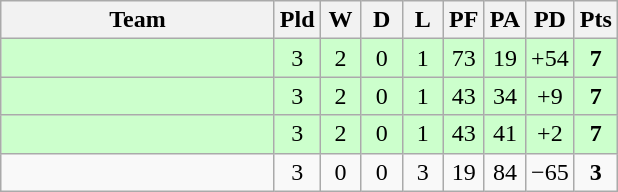<table class="wikitable" style="text-align:center;">
<tr>
<th width=175>Team</th>
<th width=20 abbr="Played">Pld</th>
<th width=20 abbr="Won">W</th>
<th width=20 abbr="Drawn">D</th>
<th width=20 abbr="Lost">L</th>
<th width=20 abbr="Points for">PF</th>
<th width=20 abbr="Points against">PA</th>
<th width=25 abbr="Points difference">PD</th>
<th width=20 abbr="Points">Pts</th>
</tr>
<tr bgcolor=ccffcc>
<td style="text-align:left;"></td>
<td>3</td>
<td>2</td>
<td>0</td>
<td>1</td>
<td>73</td>
<td>19</td>
<td>+54</td>
<td><strong>7</strong></td>
</tr>
<tr bgcolor=ccffcc>
<td style="text-align:left;"></td>
<td>3</td>
<td>2</td>
<td>0</td>
<td>1</td>
<td>43</td>
<td>34</td>
<td>+9</td>
<td><strong>7</strong></td>
</tr>
<tr bgcolor=ccffcc>
<td style="text-align:left;"></td>
<td>3</td>
<td>2</td>
<td>0</td>
<td>1</td>
<td>43</td>
<td>41</td>
<td>+2</td>
<td><strong>7</strong></td>
</tr>
<tr>
<td style="text-align:left;"></td>
<td>3</td>
<td>0</td>
<td>0</td>
<td>3</td>
<td>19</td>
<td>84</td>
<td>−65</td>
<td><strong>3</strong></td>
</tr>
</table>
